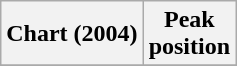<table class="wikitable sortable plainrowheaders" border="1">
<tr>
<th scope="col">Chart (2004)</th>
<th scope="col">Peak<br>position</th>
</tr>
<tr>
</tr>
</table>
